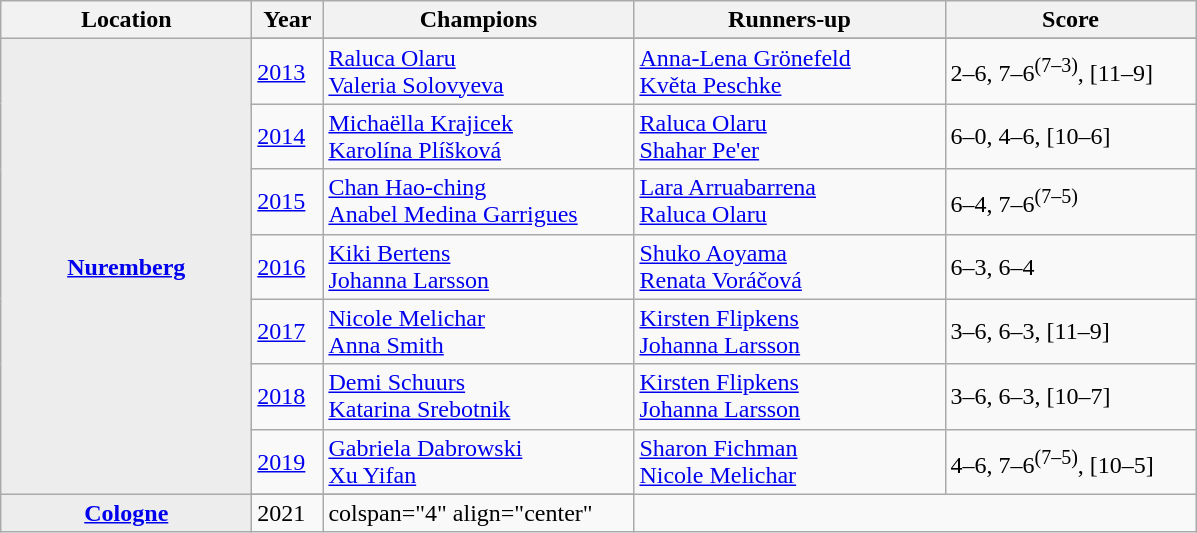<table class="wikitable">
<tr>
<th style="width:160px">Location</th>
<th style="width:40px">Year</th>
<th style="width:200px">Champions</th>
<th style="width:200px">Runners-up</th>
<th style="width:160px" class="unsortable">Score</th>
</tr>
<tr>
<th rowspan="8" style="background:#ededed"><a href='#'>Nuremberg</a></th>
</tr>
<tr>
<td><a href='#'>2013</a></td>
<td> <a href='#'>Raluca Olaru</a> <br>  <a href='#'>Valeria Solovyeva</a></td>
<td> <a href='#'>Anna-Lena Grönefeld</a> <br>  <a href='#'>Květa Peschke</a></td>
<td>2–6, 7–6<sup>(7–3)</sup>, [11–9]</td>
</tr>
<tr>
<td><a href='#'>2014</a></td>
<td> <a href='#'>Michaëlla Krajicek</a><br> <a href='#'>Karolína Plíšková</a></td>
<td> <a href='#'>Raluca Olaru</a><br> <a href='#'>Shahar Pe'er</a></td>
<td>6–0, 4–6, [10–6]</td>
</tr>
<tr>
<td><a href='#'>2015</a></td>
<td> <a href='#'>Chan Hao-ching</a><br> <a href='#'>Anabel Medina Garrigues</a></td>
<td> <a href='#'>Lara Arruabarrena</a><br> <a href='#'>Raluca Olaru</a></td>
<td>6–4, 7–6<sup>(7–5)</sup></td>
</tr>
<tr>
<td><a href='#'>2016</a></td>
<td> <a href='#'>Kiki Bertens</a><br> <a href='#'>Johanna Larsson</a></td>
<td> <a href='#'>Shuko Aoyama</a><br> <a href='#'>Renata Voráčová</a></td>
<td>6–3, 6–4</td>
</tr>
<tr>
<td><a href='#'>2017</a></td>
<td> <a href='#'>Nicole Melichar</a><br> <a href='#'>Anna Smith</a></td>
<td> <a href='#'>Kirsten Flipkens</a><br> <a href='#'>Johanna Larsson</a></td>
<td>3–6, 6–3, [11–9]</td>
</tr>
<tr>
<td><a href='#'>2018</a></td>
<td> <a href='#'>Demi Schuurs</a><br> <a href='#'>Katarina Srebotnik</a></td>
<td> <a href='#'>Kirsten Flipkens</a><br> <a href='#'>Johanna Larsson</a></td>
<td>3–6, 6–3, [10–7]</td>
</tr>
<tr>
<td><a href='#'>2019</a></td>
<td> <a href='#'>Gabriela Dabrowski</a><br> <a href='#'>Xu Yifan</a></td>
<td> <a href='#'>Sharon Fichman</a><br> <a href='#'>Nicole Melichar</a></td>
<td>4–6, 7–6<sup>(7–5)</sup>, [10–5]</td>
</tr>
<tr>
<th rowspan="3" style="background:#ededed"><a href='#'>Cologne</a></th>
</tr>
<tr>
<td>2021</td>
<td>colspan="4" align="center" </td>
</tr>
</table>
